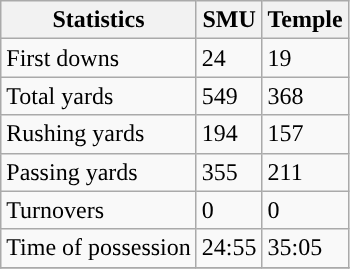<table class="wikitable">
<tr>
<th>Statistics</th>
<th>SMU</th>
<th>Temple</th>
</tr>
<tr>
<td>First downs</td>
<td>24</td>
<td>19</td>
</tr>
<tr>
<td>Total yards</td>
<td>549</td>
<td>368</td>
</tr>
<tr>
<td>Rushing yards</td>
<td>194</td>
<td>157</td>
</tr>
<tr>
<td>Passing yards</td>
<td>355</td>
<td>211</td>
</tr>
<tr>
<td>Turnovers</td>
<td>0</td>
<td>0</td>
</tr>
<tr>
<td>Time of possession</td>
<td>24:55</td>
<td>35:05</td>
</tr>
<tr>
</tr>
</table>
